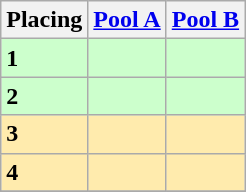<table class=wikitable style="border:1px solid #AAAAAA;">
<tr>
<th>Placing</th>
<th><a href='#'>Pool A</a></th>
<th><a href='#'>Pool B</a></th>
</tr>
<tr style="background: #ccffcc;">
<td><strong>1</strong></td>
<td></td>
<td></td>
</tr>
<tr style="background: #ccffcc;">
<td><strong>2</strong></td>
<td></td>
<td></td>
</tr>
<tr style="background: #ffebad;">
<td><strong>3</strong></td>
<td></td>
<td></td>
</tr>
<tr style="background: #ffebad;">
<td><strong>4</strong></td>
<td></td>
<td></td>
</tr>
<tr>
</tr>
</table>
